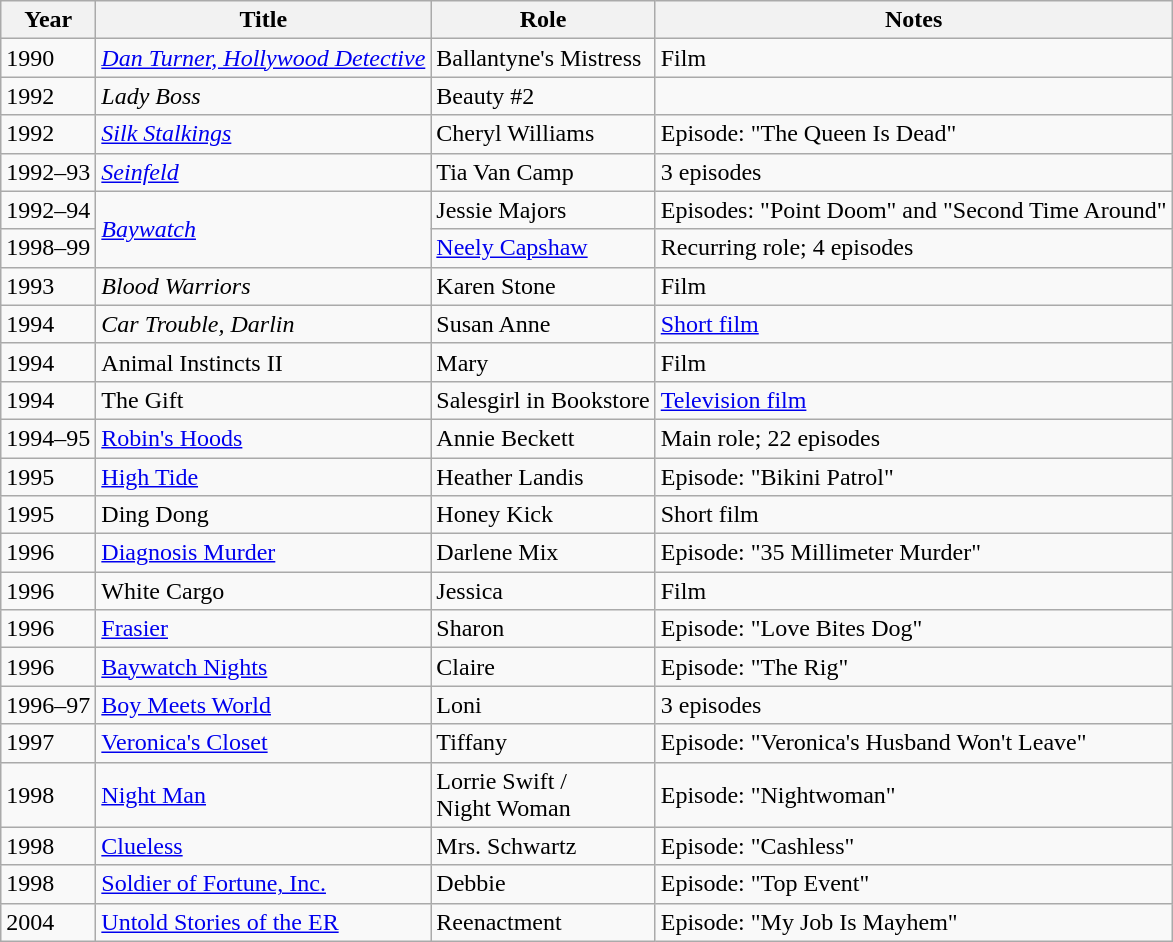<table class="wikitable">
<tr>
<th>Year</th>
<th>Title</th>
<th>Role</th>
<th>Notes</th>
</tr>
<tr>
<td>1990</td>
<td><em><a href='#'>Dan Turner, Hollywood Detective</a></em></td>
<td>Ballantyne's Mistress</td>
<td>Film</td>
</tr>
<tr>
<td>1992</td>
<td><em>Lady Boss</em></td>
<td>Beauty #2</td>
<td></td>
</tr>
<tr>
<td>1992</td>
<td><em><a href='#'>Silk Stalkings</a></em></td>
<td>Cheryl Williams</td>
<td>Episode: "The Queen Is Dead"</td>
</tr>
<tr>
<td>1992–93</td>
<td><em><a href='#'>Seinfeld</a></em></td>
<td>Tia Van Camp</td>
<td>3 episodes</td>
</tr>
<tr>
<td>1992–94</td>
<td rowspan="2"><em><a href='#'>Baywatch</a></em></td>
<td>Jessie Majors</td>
<td>Episodes: "Point Doom" and "Second Time Around"</td>
</tr>
<tr>
<td>1998–99</td>
<td><a href='#'>Neely Capshaw</a></td>
<td>Recurring role; 4 episodes</td>
</tr>
<tr>
<td>1993</td>
<td><em>Blood Warriors</em></td>
<td>Karen Stone</td>
<td>Film</td>
</tr>
<tr>
<td>1994</td>
<td><em>Car Trouble, Darlin<strong></td>
<td>Susan Anne</td>
<td><a href='#'>Short film</a></td>
</tr>
<tr>
<td>1994</td>
<td></em>Animal Instincts II<em></td>
<td>Mary</td>
<td>Film</td>
</tr>
<tr>
<td>1994</td>
<td></em>The Gift<em></td>
<td>Salesgirl in Bookstore</td>
<td><a href='#'>Television film</a></td>
</tr>
<tr>
<td>1994–95</td>
<td></em><a href='#'>Robin's Hoods</a><em></td>
<td>Annie Beckett</td>
<td>Main role; 22 episodes</td>
</tr>
<tr>
<td>1995</td>
<td></em><a href='#'>High Tide</a><em></td>
<td>Heather Landis</td>
<td>Episode: "Bikini Patrol"</td>
</tr>
<tr>
<td>1995</td>
<td></em>Ding Dong<em></td>
<td>Honey Kick</td>
<td>Short film</td>
</tr>
<tr>
<td>1996</td>
<td></em><a href='#'>Diagnosis Murder</a><em></td>
<td>Darlene Mix</td>
<td>Episode: "35 Millimeter Murder"</td>
</tr>
<tr>
<td>1996</td>
<td></em>White Cargo<em></td>
<td>Jessica</td>
<td>Film</td>
</tr>
<tr>
<td>1996</td>
<td></em><a href='#'>Frasier</a><em></td>
<td>Sharon</td>
<td>Episode: "Love Bites Dog"</td>
</tr>
<tr>
<td>1996</td>
<td></em><a href='#'>Baywatch Nights</a><em></td>
<td>Claire</td>
<td>Episode: "The Rig"</td>
</tr>
<tr>
<td>1996–97</td>
<td></em><a href='#'>Boy Meets World</a><em></td>
<td>Loni</td>
<td>3 episodes</td>
</tr>
<tr>
<td>1997</td>
<td></em><a href='#'>Veronica's Closet</a><em></td>
<td>Tiffany</td>
<td>Episode: "Veronica's Husband Won't Leave"</td>
</tr>
<tr>
<td>1998</td>
<td></em><a href='#'>Night Man</a><em></td>
<td>Lorrie Swift /<br>Night Woman</td>
<td>Episode: "Nightwoman"</td>
</tr>
<tr>
<td>1998</td>
<td></em><a href='#'>Clueless</a><em></td>
<td>Mrs. Schwartz</td>
<td>Episode: "Cashless"</td>
</tr>
<tr>
<td>1998</td>
<td></em><a href='#'>Soldier of Fortune, Inc.</a><em></td>
<td>Debbie</td>
<td>Episode: "Top Event"</td>
</tr>
<tr>
<td>2004</td>
<td></em><a href='#'>Untold Stories of the ER</a><em></td>
<td>Reenactment</td>
<td>Episode: "My Job Is Mayhem"</td>
</tr>
</table>
